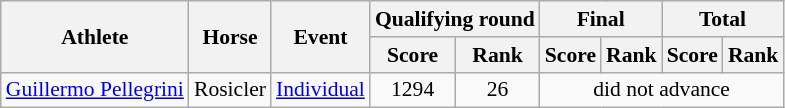<table class=wikitable style="font-size:90%">
<tr>
<th rowspan="2">Athlete</th>
<th rowspan="2">Horse</th>
<th rowspan="2">Event</th>
<th colspan="2">Qualifying round</th>
<th colspan="2">Final</th>
<th colspan="2">Total</th>
</tr>
<tr>
<th>Score</th>
<th>Rank</th>
<th>Score</th>
<th>Rank</th>
<th>Score</th>
<th>Rank</th>
</tr>
<tr>
<td><a href='#'>Guillermo Pellegrini</a></td>
<td>Rosicler</td>
<td><a href='#'>Individual</a></td>
<td align="center">1294</td>
<td align="center">26</td>
<td align="center" colspan=4>did not advance</td>
</tr>
</table>
